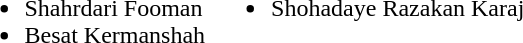<table>
<tr style="vertical-align: top;">
<td><br><ul><li>Shahrdari Fooman</li><li>Besat Kermanshah</li></ul></td>
<td><br><ul><li>Shohadaye Razakan Karaj</li></ul></td>
</tr>
</table>
